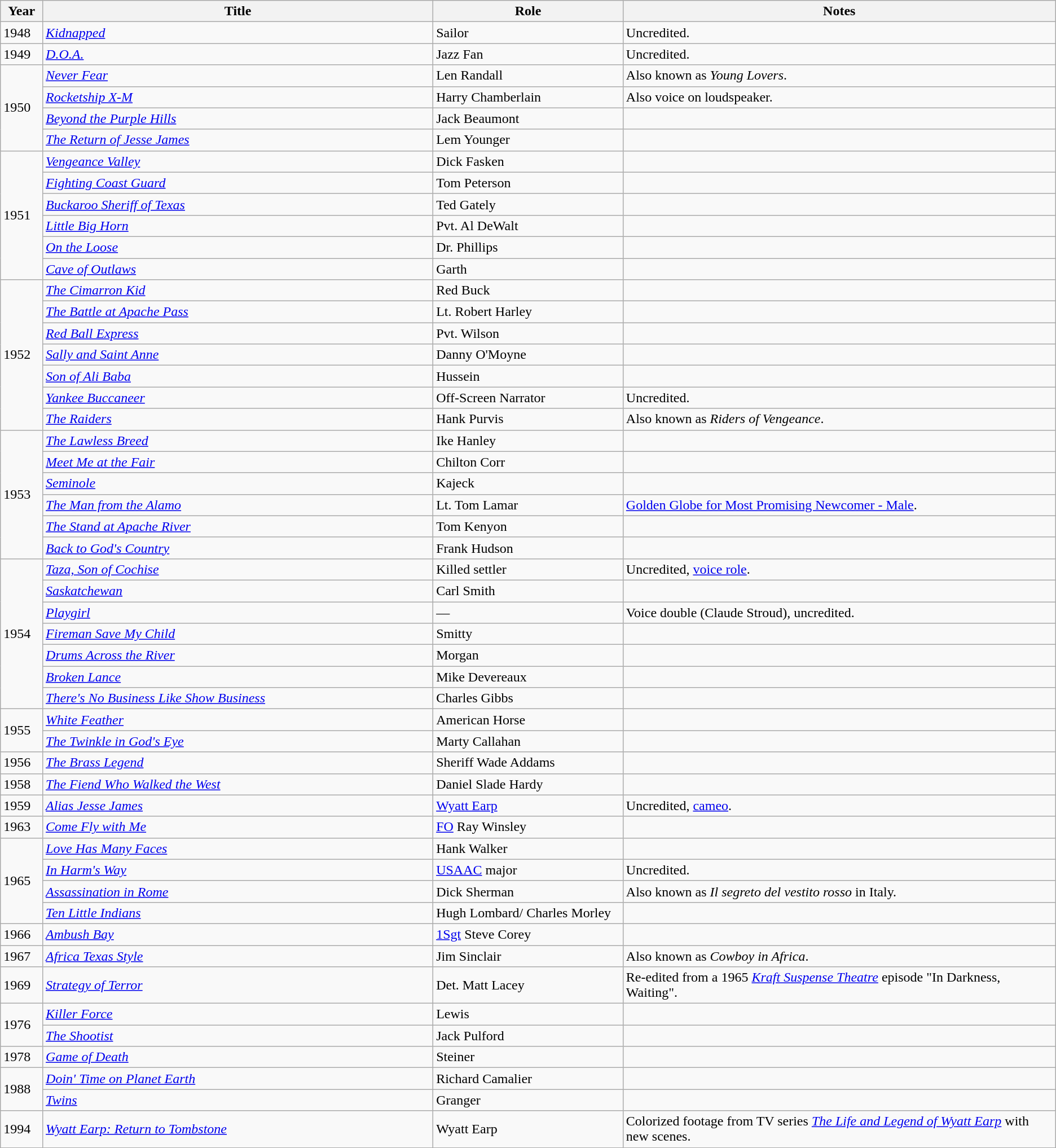<table class=wikitable>
<tr>
<th width=4%>Year</th>
<th width=37%>Title</th>
<th width=18%>Role</th>
<th width=41%>Notes</th>
</tr>
<tr>
<td>1948</td>
<td><em><a href='#'>Kidnapped</a></em></td>
<td>Sailor</td>
<td>Uncredited.</td>
</tr>
<tr>
<td>1949</td>
<td><em><a href='#'>D.O.A.</a></em></td>
<td>Jazz Fan</td>
<td>Uncredited.</td>
</tr>
<tr>
<td rowspan=4>1950</td>
<td><em><a href='#'>Never Fear</a></em></td>
<td>Len Randall</td>
<td>Also known as <em>Young Lovers</em>.</td>
</tr>
<tr>
<td><em><a href='#'>Rocketship X-M</a></em></td>
<td>Harry Chamberlain</td>
<td>Also voice on loudspeaker.</td>
</tr>
<tr>
<td><em><a href='#'>Beyond the Purple Hills</a></em></td>
<td>Jack Beaumont</td>
<td></td>
</tr>
<tr>
<td><em><a href='#'>The Return of Jesse James</a></em></td>
<td>Lem Younger</td>
<td></td>
</tr>
<tr>
<td rowspan=6>1951</td>
<td><em><a href='#'>Vengeance Valley</a></em></td>
<td>Dick Fasken</td>
<td></td>
</tr>
<tr>
<td><em><a href='#'>Fighting Coast Guard</a></em></td>
<td>Tom Peterson</td>
<td></td>
</tr>
<tr>
<td><em><a href='#'>Buckaroo Sheriff of Texas</a></em></td>
<td>Ted Gately</td>
<td></td>
</tr>
<tr>
<td><em><a href='#'>Little Big Horn</a></em></td>
<td>Pvt. Al DeWalt</td>
<td></td>
</tr>
<tr>
<td><em><a href='#'>On the Loose</a></em></td>
<td>Dr. Phillips</td>
<td></td>
</tr>
<tr>
<td><em><a href='#'>Cave of Outlaws</a></em></td>
<td>Garth</td>
<td></td>
</tr>
<tr>
<td rowspan=7>1952</td>
<td><em><a href='#'>The Cimarron Kid</a></em></td>
<td>Red Buck</td>
<td></td>
</tr>
<tr>
<td><em><a href='#'>The Battle at Apache Pass</a></em></td>
<td>Lt. Robert Harley</td>
<td></td>
</tr>
<tr>
<td><em><a href='#'>Red Ball Express</a></em></td>
<td>Pvt. Wilson</td>
<td></td>
</tr>
<tr>
<td><em><a href='#'>Sally and Saint Anne</a></em></td>
<td>Danny O'Moyne</td>
<td></td>
</tr>
<tr>
<td><em><a href='#'>Son of Ali Baba</a></em></td>
<td>Hussein</td>
<td></td>
</tr>
<tr>
<td><em><a href='#'>Yankee Buccaneer</a></em></td>
<td>Off-Screen Narrator</td>
<td>Uncredited.</td>
</tr>
<tr>
<td><em><a href='#'>The Raiders</a></em></td>
<td>Hank Purvis</td>
<td>Also known as <em>Riders of Vengeance</em>.</td>
</tr>
<tr>
<td rowspan=6>1953</td>
<td><em><a href='#'>The Lawless Breed</a></em></td>
<td>Ike Hanley</td>
<td></td>
</tr>
<tr>
<td><em><a href='#'>Meet Me at the Fair</a></em></td>
<td>Chilton Corr</td>
<td></td>
</tr>
<tr>
<td><em><a href='#'>Seminole</a></em></td>
<td>Kajeck</td>
<td></td>
</tr>
<tr>
<td><em><a href='#'>The Man from the Alamo</a></em></td>
<td>Lt. Tom Lamar</td>
<td><a href='#'>Golden Globe for Most Promising Newcomer - Male</a>.</td>
</tr>
<tr>
<td><em><a href='#'>The Stand at Apache River</a></em></td>
<td>Tom Kenyon</td>
<td></td>
</tr>
<tr>
<td><em><a href='#'>Back to God's Country</a></em></td>
<td>Frank Hudson</td>
<td></td>
</tr>
<tr>
<td rowspan=7>1954</td>
<td><em><a href='#'>Taza, Son of Cochise</a></em></td>
<td>Killed settler</td>
<td>Uncredited, <a href='#'>voice role</a>.</td>
</tr>
<tr>
<td><em><a href='#'>Saskatchewan</a></em></td>
<td>Carl Smith</td>
<td></td>
</tr>
<tr>
<td><em><a href='#'>Playgirl</a></em></td>
<td>—</td>
<td>Voice double (Claude Stroud), uncredited.</td>
</tr>
<tr>
<td><em><a href='#'>Fireman Save My Child</a></em></td>
<td>Smitty</td>
<td></td>
</tr>
<tr>
<td><em><a href='#'>Drums Across the River</a></em></td>
<td>Morgan</td>
<td></td>
</tr>
<tr>
<td><em><a href='#'>Broken Lance</a></em></td>
<td>Mike Devereaux</td>
<td></td>
</tr>
<tr>
<td><em><a href='#'>There's No Business Like Show Business</a></em></td>
<td>Charles Gibbs</td>
<td></td>
</tr>
<tr>
<td rowspan=2>1955</td>
<td><em><a href='#'>White Feather</a></em></td>
<td>American Horse</td>
<td></td>
</tr>
<tr>
<td><em><a href='#'>The Twinkle in God's Eye</a></em></td>
<td>Marty Callahan</td>
<td></td>
</tr>
<tr>
<td>1956</td>
<td><em><a href='#'>The Brass Legend</a></em></td>
<td>Sheriff Wade Addams</td>
<td></td>
</tr>
<tr>
<td>1958</td>
<td><em><a href='#'>The Fiend Who Walked the West </a></em></td>
<td>Daniel Slade Hardy</td>
<td></td>
</tr>
<tr>
<td>1959</td>
<td><em><a href='#'>Alias Jesse James</a></em></td>
<td><a href='#'>Wyatt Earp</a></td>
<td>Uncredited, <a href='#'>cameo</a>.</td>
</tr>
<tr>
<td>1963</td>
<td><em><a href='#'>Come Fly with Me</a></em></td>
<td><a href='#'>FO</a> Ray Winsley</td>
<td></td>
</tr>
<tr>
<td rowspan=4>1965</td>
<td><em><a href='#'>Love Has Many Faces</a></em></td>
<td>Hank Walker</td>
<td></td>
</tr>
<tr>
<td><em><a href='#'>In Harm's Way</a></em></td>
<td><a href='#'>USAAC</a> major</td>
<td>Uncredited.</td>
</tr>
<tr>
<td><em><a href='#'>Assassination in Rome</a></em></td>
<td>Dick Sherman</td>
<td>Also known as <em>Il segreto del vestito rosso</em> in Italy.</td>
</tr>
<tr>
<td><em><a href='#'>Ten Little Indians</a></em></td>
<td>Hugh Lombard/ Charles Morley</td>
<td></td>
</tr>
<tr>
<td>1966</td>
<td><em><a href='#'>Ambush Bay</a></em></td>
<td><a href='#'>1Sgt</a> Steve Corey</td>
<td></td>
</tr>
<tr>
<td>1967</td>
<td><em><a href='#'>Africa Texas Style</a></em></td>
<td>Jim Sinclair</td>
<td>Also known as <em>Cowboy in Africa</em>.</td>
</tr>
<tr>
<td>1969</td>
<td><em><a href='#'>Strategy of Terror</a></em></td>
<td>Det. Matt Lacey</td>
<td>Re-edited from a 1965 <em><a href='#'>Kraft Suspense Theatre</a></em> episode "In Darkness, Waiting".</td>
</tr>
<tr>
<td rowspan=2>1976</td>
<td><em><a href='#'>Killer Force</a></em></td>
<td>Lewis</td>
<td></td>
</tr>
<tr>
<td><em><a href='#'>The Shootist</a></em></td>
<td>Jack Pulford</td>
<td></td>
</tr>
<tr>
<td>1978</td>
<td><em><a href='#'>Game of Death</a></em></td>
<td>Steiner</td>
<td></td>
</tr>
<tr>
<td rowspan=2>1988</td>
<td><em><a href='#'>Doin' Time on Planet Earth</a></em></td>
<td>Richard Camalier</td>
<td></td>
</tr>
<tr>
<td><em><a href='#'>Twins</a></em></td>
<td>Granger</td>
<td></td>
</tr>
<tr>
<td>1994</td>
<td><em><a href='#'>Wyatt Earp: Return to Tombstone</a></em></td>
<td>Wyatt Earp</td>
<td>Colorized footage from TV series <em><a href='#'>The Life and Legend of Wyatt Earp</a></em> with new scenes.</td>
</tr>
</table>
